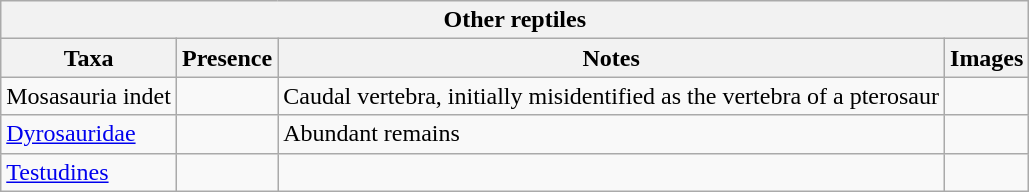<table class="wikitable" align="center">
<tr>
<th colspan="5" align="center">Other reptiles</th>
</tr>
<tr>
<th>Taxa</th>
<th>Presence</th>
<th>Notes</th>
<th>Images</th>
</tr>
<tr>
<td>Mosasauria indet</td>
<td></td>
<td>Caudal vertebra, initially misidentified as the vertebra of a pterosaur</td>
<td></td>
</tr>
<tr>
<td><a href='#'>Dyrosauridae</a></td>
<td></td>
<td>Abundant remains</td>
<td></td>
</tr>
<tr>
<td><a href='#'>Testudines</a></td>
<td></td>
<td></td>
<td></td>
</tr>
</table>
